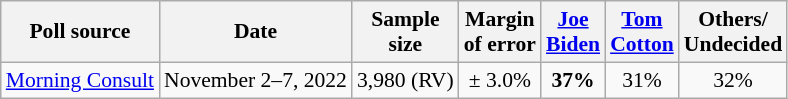<table class="wikitable sortable mw-datatable" style="text-align:center;font-size:90%;line-height:17px">
<tr>
<th>Poll source</th>
<th>Date</th>
<th>Sample<br>size</th>
<th>Margin<br>of error</th>
<th class="unsortable"><a href='#'>Joe<br>Biden</a><br><small></small></th>
<th class="unsortable"><a href='#'>Tom<br>Cotton</a><br><small></small></th>
<th class="unsortable">Others/<br>Undecided</th>
</tr>
<tr>
<td><a href='#'>Morning Consult</a></td>
<td data-sort-value="2022-11-07">November 2–7, 2022</td>
<td>3,980 (RV)</td>
<td>± 3.0%</td>
<td><strong>37%</strong></td>
<td>31%</td>
<td>32%</td>
</tr>
</table>
